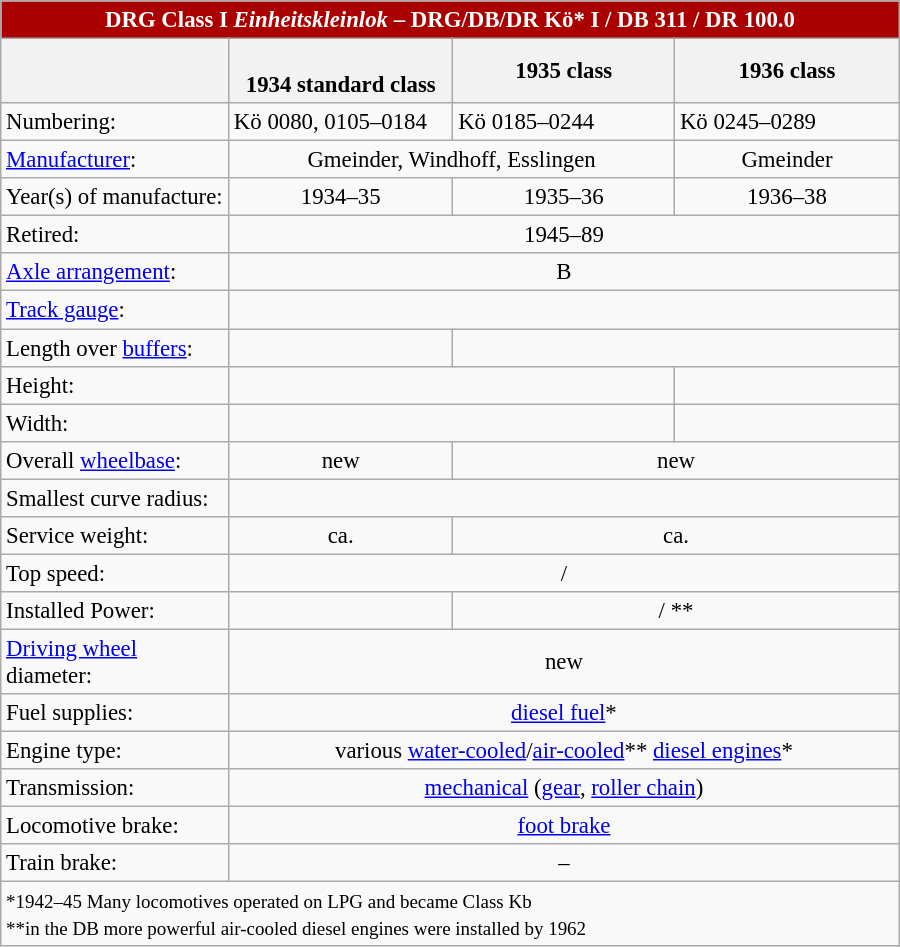<table class="wikitable float-left" style="clear:left; font-size:95%; width:600px;">
<tr>
<th colspan="4" style="color:white; background:#aa0000">DRG Class I <em>Einheitskleinlok</em> – DRG/DB/DR Kö* I / DB 311 / DR 100.0<br></th>
</tr>
<tr>
<th></th>
<th><br>1934 standard class</th>
<th>1935 class</th>
<th>1936 class</th>
</tr>
<tr>
<td style="width:150px;">Numbering:</td>
<td style="width:150px;">Kö 0080, 0105–0184</td>
<td style="width:150px;">Kö 0185–0244</td>
<td style="width:150px;">Kö 0245–0289</td>
</tr>
<tr>
<td><a href='#'>Manufacturer</a>:</td>
<td colspan="2" style="text-align:center;">Gmeinder, Windhoff, Esslingen</td>
<td style="text-align:center;">Gmeinder</td>
</tr>
<tr>
<td>Year(s) of manufacture:</td>
<td align="center">1934–35</td>
<td align="center">1935–36</td>
<td align="center">1936–38</td>
</tr>
<tr>
<td>Retired:</td>
<td colspan="3" style="text-align:center;">1945–89</td>
</tr>
<tr>
<td><a href='#'>Axle arrangement</a>:</td>
<td colspan="3" style="text-align:center;">B</td>
</tr>
<tr>
<td><a href='#'>Track gauge</a>:</td>
<td colspan="3" style="text-align:center;"></td>
</tr>
<tr>
<td>Length over <a href='#'>buffers</a>:</td>
<td align="center"></td>
<td colspan="2" style="text-align:center;"></td>
</tr>
<tr>
<td>Height:</td>
<td colspan="2" style="text-align:center;"></td>
<td align="center"></td>
</tr>
<tr>
<td>Width:</td>
<td colspan="2" style="text-align:center;"></td>
<td align="center"></td>
</tr>
<tr>
<td>Overall <a href='#'>wheelbase</a>:</td>
<td align="center">new </td>
<td colspan="2" style="text-align:center;">new </td>
</tr>
<tr>
<td>Smallest curve radius:</td>
<td colspan="3" style="text-align:center;"><br></td>
</tr>
<tr>
<td>Service weight:</td>
<td align="center">ca. </td>
<td colspan="2" style="text-align:center;">ca. </td>
</tr>
<tr>
<td>Top speed:</td>
<td colspan="3" style="text-align:center;"> / </td>
</tr>
<tr>
<td>Installed Power:</td>
<td align="center"></td>
<td colspan="2" style="text-align:center;"> / **</td>
</tr>
<tr>
<td><a href='#'>Driving wheel</a> diameter:</td>
<td colspan="3" style="text-align:center;">new </td>
</tr>
<tr>
<td>Fuel supplies:</td>
<td colspan="3" style="text-align:center;"> <a href='#'>diesel fuel</a>*</td>
</tr>
<tr>
<td>Engine type:</td>
<td colspan="3" style="text-align:center;">various <a href='#'>water-cooled</a>/<a href='#'>air-cooled</a>** <a href='#'>diesel engines</a>*</td>
</tr>
<tr>
<td>Transmission:</td>
<td colspan="3" style="text-align:center;"><a href='#'>mechanical</a> (<a href='#'>gear</a>, <a href='#'>roller chain</a>)</td>
</tr>
<tr>
<td>Locomotive brake:</td>
<td colspan="3" style="text-align:center;"><a href='#'>foot brake</a></td>
</tr>
<tr>
<td>Train brake:</td>
<td colspan="3" style="text-align:center;">–</td>
</tr>
<tr>
<td colspan="4"><small>*1942–45 Many locomotives operated on LPG and became Class Kb<br>**in the DB more powerful air-cooled diesel engines were installed by 1962</small></td>
</tr>
</table>
